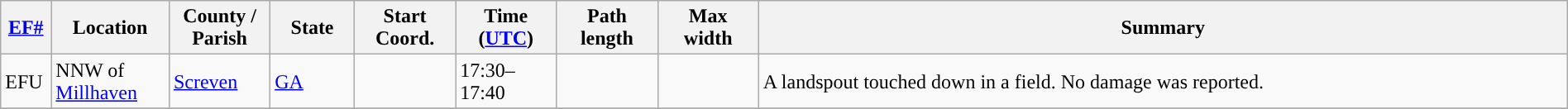<table class="wikitable sortable" style="width:100%;">
<tr>
<th scope="col"  style="width:3%; text-align:center;"><a href='#'>EF#</a></th>
<th scope="col"  style="width:7%; text-align:center;" class="unsortable">Location</th>
<th scope="col"  style="width:6%; text-align:center;" class="unsortable">County / Parish</th>
<th scope="col"  style="width:5%; text-align:center;">State</th>
<th scope="col"  style="width:6%; text-align:center;">Start Coord.</th>
<th scope="col"  style="width:6%; text-align:center;">Time (<a href='#'>UTC</a>)</th>
<th scope="col"  style="width:6%; text-align:center;">Path length</th>
<th scope="col"  style="width:6%; text-align:center;">Max width</th>
<th scope="col" class="unsortable" style="width:48%; text-align:center;">Summary</th>
</tr>
<tr>
<td>EFU</td>
<td>NNW of <a href='#'>Millhaven</a></td>
<td><a href='#'>Screven</a></td>
<td><a href='#'>GA</a></td>
<td></td>
<td>17:30–17:40</td>
<td></td>
<td></td>
<td>A landspout touched down in a field. No damage was reported.</td>
</tr>
<tr>
</tr>
</table>
